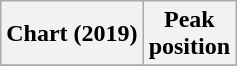<table class="wikitable plainrowheaders">
<tr>
<th>Chart (2019)</th>
<th>Peak<br>position</th>
</tr>
<tr>
</tr>
</table>
